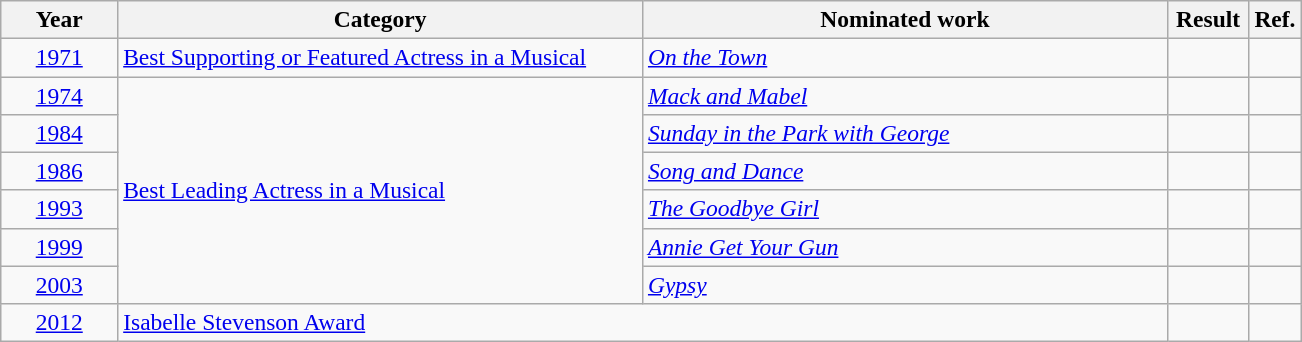<table class="wikitable unsortable plainrowheaders" Style=font-size:98%>
<tr>
<th scope="col" style="width:9%;">Year</th>
<th scope="col" style="width:20em;">Category</th>
<th scope="col" style="width:20em;">Nominated work</th>
<th scope="col" style="width:2em;">Result</th>
<th scope="col" style="width:4%;" class="unsortable">Ref.</th>
</tr>
<tr>
<td style="text-align:center;"><a href='#'>1971</a></td>
<td><a href='#'>Best Supporting or Featured Actress in a Musical</a></td>
<td><em><a href='#'>On the Town</a></em></td>
<td></td>
<td></td>
</tr>
<tr>
<td style="text-align:center;"><a href='#'>1974</a></td>
<td rowspan="6"><a href='#'>Best Leading Actress in a Musical</a></td>
<td><em><a href='#'>Mack and Mabel</a></em></td>
<td></td>
<td></td>
</tr>
<tr>
<td style="text-align:center;"><a href='#'>1984</a></td>
<td><em><a href='#'>Sunday in the Park with George</a></em></td>
<td></td>
<td></td>
</tr>
<tr>
<td style="text-align:center;"><a href='#'>1986</a></td>
<td><em><a href='#'>Song and Dance</a></em></td>
<td></td>
<td></td>
</tr>
<tr>
<td style="text-align:center;"><a href='#'>1993</a></td>
<td><em><a href='#'>The Goodbye Girl</a></em></td>
<td></td>
<td></td>
</tr>
<tr>
<td style="text-align:center;"><a href='#'>1999</a></td>
<td><em><a href='#'>Annie Get Your Gun</a></em></td>
<td></td>
<td></td>
</tr>
<tr>
<td style="text-align:center;"><a href='#'>2003</a></td>
<td><em><a href='#'>Gypsy</a></em></td>
<td></td>
<td></td>
</tr>
<tr>
<td style="text-align:center;"><a href='#'>2012</a></td>
<td colspan=2><a href='#'>Isabelle Stevenson Award</a></td>
<td></td>
<td></td>
</tr>
</table>
